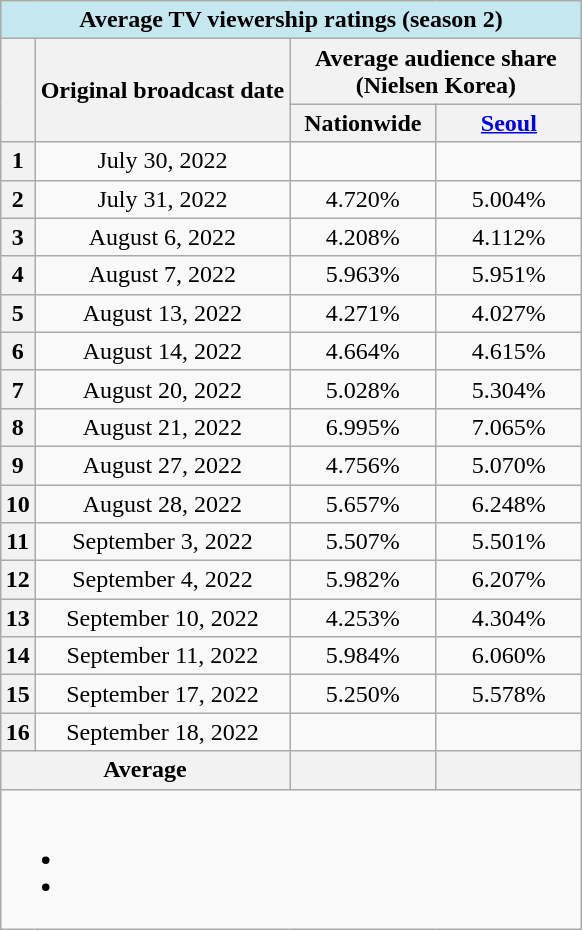<table class="wikitable" style="text-align:center;max-width:450px; margin-left: auto; margin-right: auto; border: none;">
<tr>
<th colspan="6" style="background:#C4E7F0; text-align:center">Average TV viewership ratings (season 2)</th>
</tr>
<tr>
<th rowspan="2"></th>
<th rowspan="2">Original broadcast date</th>
<th colspan="2">Average audience share<br>(Nielsen Korea)</th>
</tr>
<tr>
<th width="90">Nationwide</th>
<th width="90"><a href='#'>Seoul</a></th>
</tr>
<tr>
<th>1</th>
<td>July 30, 2022</td>
<td> </td>
<td> </td>
</tr>
<tr>
<th>2</th>
<td>July 31, 2022</td>
<td>4.720% </td>
<td>5.004% </td>
</tr>
<tr>
<th>3</th>
<td>August 6, 2022</td>
<td>4.208% </td>
<td>4.112% </td>
</tr>
<tr>
<th>4</th>
<td>August 7, 2022</td>
<td>5.963% </td>
<td>5.951% </td>
</tr>
<tr>
<th>5</th>
<td>August 13, 2022</td>
<td>4.271% </td>
<td>4.027% </td>
</tr>
<tr>
<th>6</th>
<td>August 14, 2022</td>
<td>4.664% </td>
<td>4.615% </td>
</tr>
<tr>
<th>7</th>
<td>August 20, 2022</td>
<td>5.028% </td>
<td>5.304% </td>
</tr>
<tr>
<th>8</th>
<td>August 21, 2022</td>
<td>6.995% </td>
<td>7.065% </td>
</tr>
<tr>
<th>9</th>
<td>August 27, 2022</td>
<td>4.756% </td>
<td>5.070% </td>
</tr>
<tr>
<th>10</th>
<td>August 28, 2022</td>
<td>5.657% </td>
<td>6.248% </td>
</tr>
<tr>
<th>11</th>
<td>September 3, 2022</td>
<td>5.507% </td>
<td>5.501% </td>
</tr>
<tr>
<th>12</th>
<td>September 4, 2022</td>
<td>5.982% </td>
<td>6.207% </td>
</tr>
<tr>
<th>13</th>
<td>September 10, 2022</td>
<td>4.253% </td>
<td>4.304% </td>
</tr>
<tr>
<th>14</th>
<td>September 11, 2022</td>
<td>5.984% </td>
<td>6.060% </td>
</tr>
<tr>
<th>15</th>
<td>September 17, 2022</td>
<td>5.250% </td>
<td>5.578% </td>
</tr>
<tr>
<th>16</th>
<td>September 18, 2022</td>
<td> </td>
<td> </td>
</tr>
<tr>
<th colspan="2">Average</th>
<th></th>
<th></th>
</tr>
<tr>
<td colspan="6"><br><ul><li></li><li></li></ul></td>
</tr>
</table>
